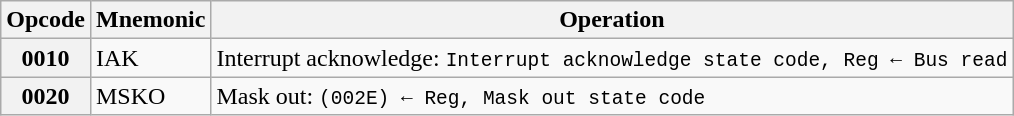<table class="wikitable">
<tr>
<th>Opcode</th>
<th>Mnemonic</th>
<th>Operation</th>
</tr>
<tr>
<th>0010</th>
<td>IAK</td>
<td>Interrupt acknowledge: <code>Interrupt acknowledge state code, Reg ← Bus read</code></td>
</tr>
<tr>
<th>0020</th>
<td>MSKO</td>
<td>Mask out: <code>(002E) ← Reg, Mask out state code</code></td>
</tr>
</table>
